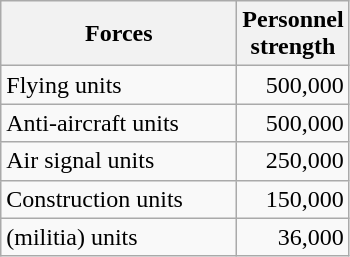<table class="wikitable floatright">
<tr>
<th align="left" width="150">Forces</th>
<th align="left" width="50">Personnel strength</th>
</tr>
<tr>
<td>Flying units</td>
<td style="text-align: right;">500,000</td>
</tr>
<tr>
<td>Anti-aircraft units</td>
<td style="text-align: right;">500,000</td>
</tr>
<tr>
<td>Air signal units</td>
<td style="text-align: right;">250,000</td>
</tr>
<tr>
<td>Construction units</td>
<td style="text-align: right;">150,000</td>
</tr>
<tr>
<td> (militia) units</td>
<td style="text-align: right;">36,000</td>
</tr>
</table>
